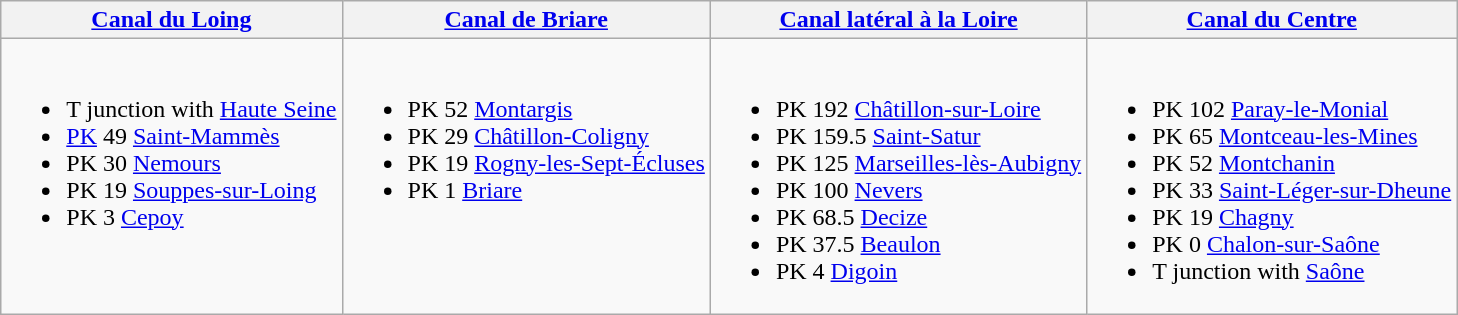<table class="wikitable">
<tr>
<th><a href='#'>Canal du Loing</a></th>
<th><a href='#'>Canal de Briare</a></th>
<th><a href='#'>Canal latéral à la Loire</a></th>
<th><a href='#'>Canal du Centre</a></th>
</tr>
<tr>
<td valign=top><br><ul><li>T junction with <a href='#'>Haute Seine</a></li><li><a href='#'>PK</a> 49 <a href='#'>Saint-Mammès</a></li><li>PK 30 <a href='#'>Nemours</a></li><li>PK 19 <a href='#'>Souppes-sur-Loing</a></li><li>PK 3 <a href='#'>Cepoy</a></li></ul></td>
<td valign=top><br><ul><li>PK 52 <a href='#'>Montargis</a></li><li>PK 29 <a href='#'>Châtillon-Coligny</a></li><li>PK 19 <a href='#'>Rogny-les-Sept-Écluses</a></li><li>PK 1 <a href='#'>Briare</a></li></ul></td>
<td valign=top><br><ul><li>PK 192 <a href='#'>Châtillon-sur-Loire</a></li><li>PK 159.5 <a href='#'>Saint-Satur</a></li><li>PK 125 <a href='#'>Marseilles-lès-Aubigny</a></li><li>PK 100 <a href='#'>Nevers</a></li><li>PK 68.5 <a href='#'>Decize</a></li><li>PK 37.5 <a href='#'>Beaulon</a></li><li>PK 4 <a href='#'>Digoin</a></li></ul></td>
<td valign=top><br><ul><li>PK 102 <a href='#'>Paray-le-Monial</a></li><li>PK 65 <a href='#'>Montceau-les-Mines</a></li><li>PK 52 <a href='#'>Montchanin</a></li><li>PK 33 <a href='#'>Saint-Léger-sur-Dheune</a></li><li>PK 19 <a href='#'>Chagny</a></li><li>PK 0 <a href='#'>Chalon-sur-Saône</a></li><li>T junction with <a href='#'>Saône</a></li></ul></td>
</tr>
</table>
